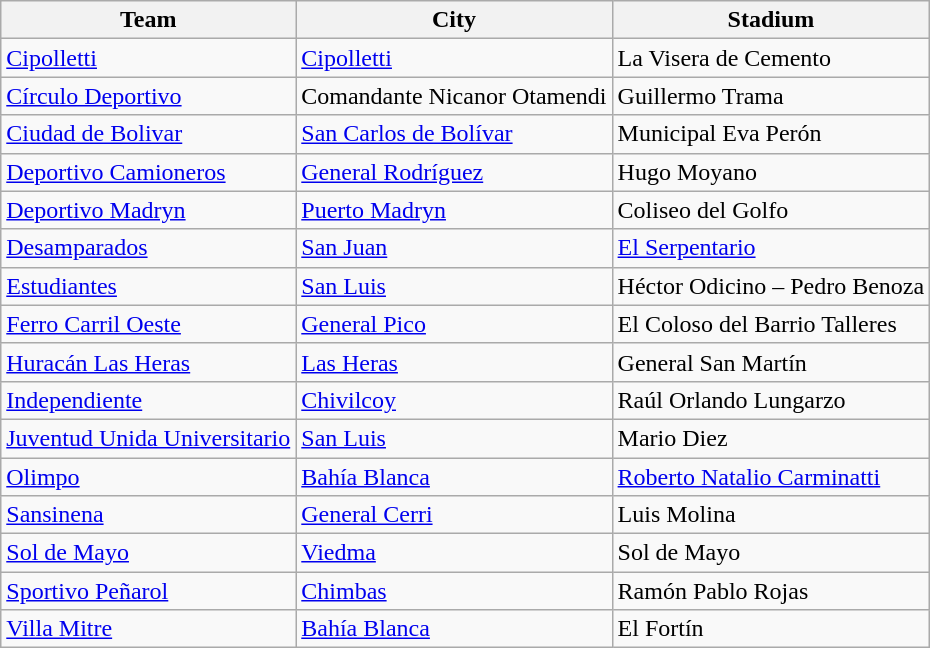<table class="wikitable sortable">
<tr>
<th>Team</th>
<th>City</th>
<th>Stadium</th>
</tr>
<tr>
<td> <a href='#'>Cipolletti</a></td>
<td><a href='#'>Cipolletti</a></td>
<td>La Visera de Cemento</td>
</tr>
<tr>
<td> <a href='#'>Círculo Deportivo</a></td>
<td>Comandante Nicanor Otamendi</td>
<td>Guillermo Trama</td>
</tr>
<tr>
<td> <a href='#'>Ciudad de Bolivar</a></td>
<td><a href='#'>San Carlos de Bolívar</a></td>
<td>Municipal Eva Perón</td>
</tr>
<tr>
<td> <a href='#'>Deportivo Camioneros</a></td>
<td><a href='#'>General Rodríguez</a></td>
<td>Hugo Moyano</td>
</tr>
<tr>
<td> <a href='#'>Deportivo Madryn</a></td>
<td><a href='#'>Puerto Madryn</a></td>
<td>Coliseo del Golfo</td>
</tr>
<tr>
<td> <a href='#'>Desamparados</a></td>
<td><a href='#'>San Juan</a></td>
<td><a href='#'>El Serpentario</a></td>
</tr>
<tr>
<td> <a href='#'>Estudiantes</a></td>
<td><a href='#'>San Luis</a></td>
<td>Héctor Odicino – Pedro Benoza</td>
</tr>
<tr>
<td> <a href='#'>Ferro Carril Oeste</a></td>
<td><a href='#'>General Pico</a></td>
<td>El Coloso del Barrio Talleres</td>
</tr>
<tr>
<td> <a href='#'>Huracán Las Heras</a></td>
<td><a href='#'>Las Heras</a></td>
<td>General San Martín</td>
</tr>
<tr>
<td> <a href='#'>Independiente</a></td>
<td><a href='#'>Chivilcoy</a></td>
<td>Raúl Orlando Lungarzo</td>
</tr>
<tr>
<td> <a href='#'>Juventud Unida Universitario</a></td>
<td><a href='#'>San Luis</a></td>
<td>Mario Diez</td>
</tr>
<tr>
<td> <a href='#'>Olimpo</a></td>
<td><a href='#'>Bahía Blanca</a></td>
<td><a href='#'>Roberto Natalio Carminatti</a></td>
</tr>
<tr>
<td> <a href='#'>Sansinena</a></td>
<td><a href='#'>General Cerri</a></td>
<td>Luis Molina</td>
</tr>
<tr>
<td> <a href='#'>Sol de Mayo</a></td>
<td><a href='#'>Viedma</a></td>
<td>Sol de Mayo</td>
</tr>
<tr>
<td> <a href='#'>Sportivo Peñarol</a></td>
<td><a href='#'>Chimbas</a></td>
<td>Ramón Pablo Rojas</td>
</tr>
<tr>
<td> <a href='#'>Villa Mitre</a></td>
<td><a href='#'>Bahía Blanca</a></td>
<td>El Fortín</td>
</tr>
</table>
